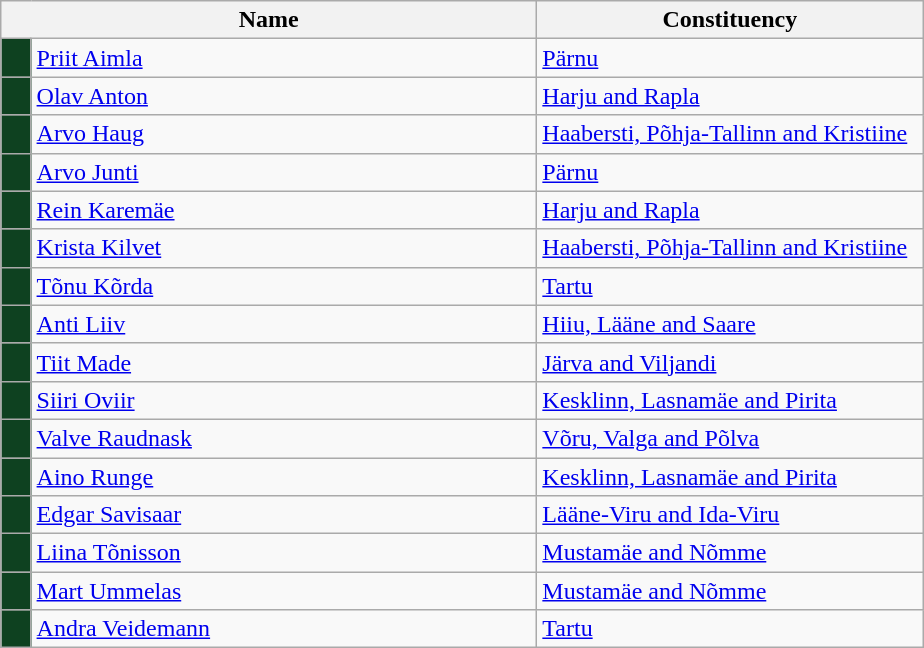<table class="wikitable collapsible collapsed">
<tr>
<th colspan=2 width=350>Name</th>
<th width=250>Constituency</th>
</tr>
<tr>
<td style="background-color:#0E4120"></td>
<td><a href='#'>Priit Aimla</a></td>
<td><a href='#'>Pärnu</a></td>
</tr>
<tr>
<td style="background-color:#0E4120"></td>
<td><a href='#'>Olav Anton</a></td>
<td><a href='#'>Harju and Rapla</a></td>
</tr>
<tr>
<td style="background-color:#0E4120"></td>
<td><a href='#'>Arvo Haug</a></td>
<td><a href='#'>Haabersti, Põhja-Tallinn and Kristiine</a></td>
</tr>
<tr>
<td style="background-color:#0E4120"></td>
<td><a href='#'>Arvo Junti</a></td>
<td><a href='#'>Pärnu</a></td>
</tr>
<tr>
<td style="background-color:#0E4120"></td>
<td><a href='#'>Rein Karemäe</a></td>
<td><a href='#'>Harju and Rapla</a></td>
</tr>
<tr>
<td style="background-color:#0E4120"></td>
<td><a href='#'>Krista Kilvet</a></td>
<td><a href='#'>Haabersti, Põhja-Tallinn and Kristiine</a></td>
</tr>
<tr>
<td style="background-color:#0E4120"></td>
<td><a href='#'>Tõnu Kõrda</a></td>
<td><a href='#'>Tartu</a></td>
</tr>
<tr>
<td style="background-color:#0E4120"></td>
<td><a href='#'>Anti Liiv</a></td>
<td><a href='#'>Hiiu, Lääne and Saare</a></td>
</tr>
<tr>
<td style="background-color:#0E4120"></td>
<td><a href='#'>Tiit Made</a></td>
<td><a href='#'>Järva and Viljandi</a></td>
</tr>
<tr>
<td style="background-color:#0E4120"></td>
<td><a href='#'>Siiri Oviir</a></td>
<td><a href='#'>Kesklinn, Lasnamäe and Pirita</a></td>
</tr>
<tr>
<td style="background-color:#0E4120"></td>
<td><a href='#'>Valve Raudnask</a></td>
<td><a href='#'>Võru, Valga and Põlva</a></td>
</tr>
<tr>
<td style="background-color:#0E4120"></td>
<td><a href='#'>Aino Runge</a></td>
<td><a href='#'>Kesklinn, Lasnamäe and Pirita</a></td>
</tr>
<tr>
<td style="background-color:#0E4120"></td>
<td><a href='#'>Edgar Savisaar</a></td>
<td><a href='#'>Lääne-Viru and Ida-Viru</a></td>
</tr>
<tr>
<td style="background-color:#0E4120"></td>
<td><a href='#'>Liina Tõnisson</a></td>
<td><a href='#'>Mustamäe and Nõmme</a></td>
</tr>
<tr>
<td style="background-color:#0E4120"></td>
<td><a href='#'>Mart Ummelas</a></td>
<td><a href='#'>Mustamäe and Nõmme</a></td>
</tr>
<tr>
<td style="background-color:#0E4120"></td>
<td><a href='#'>Andra Veidemann</a></td>
<td><a href='#'>Tartu</a></td>
</tr>
</table>
